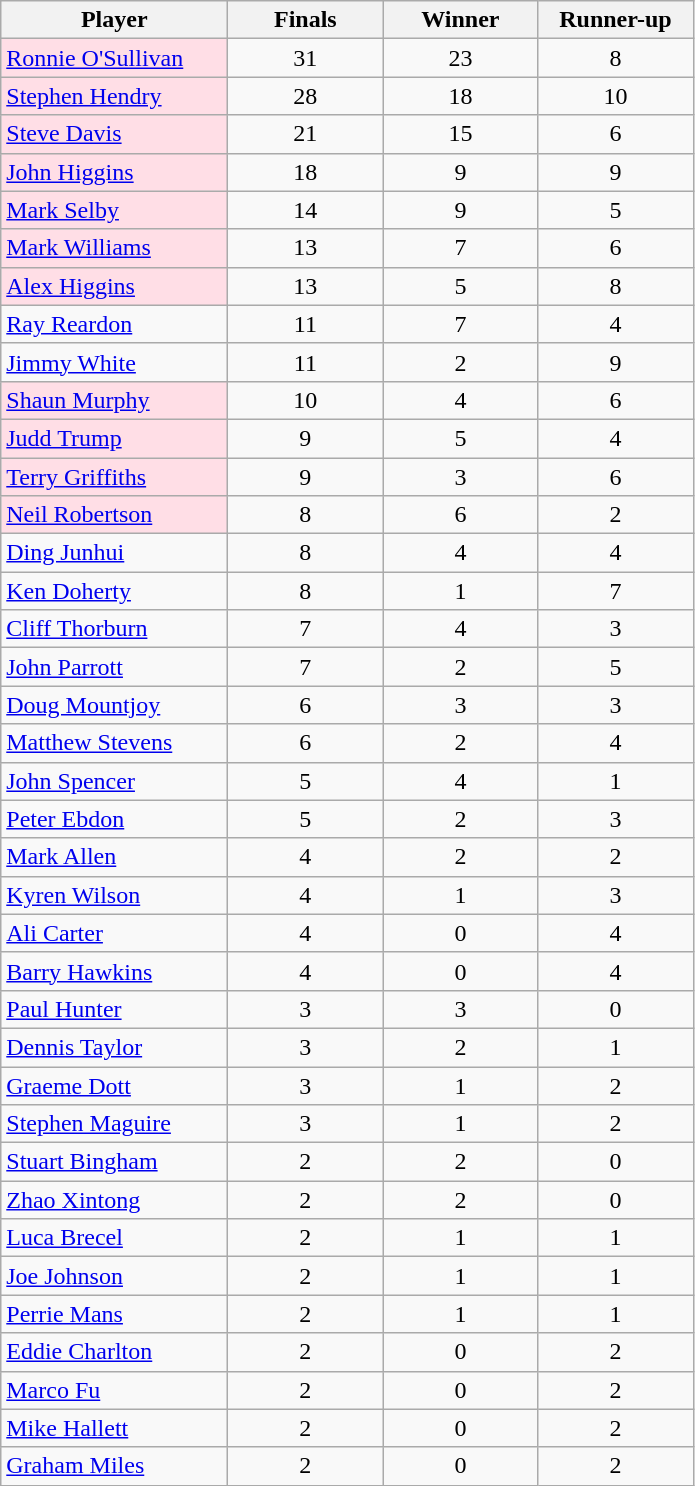<table class="wikitable sortable sticky-header" style="text-align:center">
<tr>
<th scope="col" style="width: 9em;">Player</th>
<th scope="col" style="width: 6em;">Finals</th>
<th scope="col" style="width: 6em;">Winner</th>
<th scope="col" style="width: 6em;">Runner-up</th>
</tr>
<tr>
<td align="left" style="background: #ffdee6" data-sort-value="O'Sullivan, Ronnie"><a href='#'>Ronnie O'Sullivan</a> </td>
<td>31</td>
<td>23</td>
<td>8</td>
</tr>
<tr>
<td align="left" style="background: #ffdee6" data-sort-value="Hendry, Stephen"><a href='#'>Stephen Hendry</a> </td>
<td>28</td>
<td>18</td>
<td>10</td>
</tr>
<tr>
<td align="left" style="background: #ffdee6" data-sort-value="Davis, Steve"><a href='#'>Steve Davis</a> </td>
<td>21</td>
<td>15</td>
<td>6</td>
</tr>
<tr>
<td align="left" style="background: #ffdee6" data-sort-value="Higgins, John"><a href='#'>John Higgins</a> </td>
<td>18</td>
<td>9</td>
<td>9</td>
</tr>
<tr>
<td align="left" style="background: #ffdee6" data-sort-value="Selby, Mark"><a href='#'>Mark Selby</a> </td>
<td>14</td>
<td>9</td>
<td>5</td>
</tr>
<tr>
<td align="left" style="background: #ffdee6" data-sort-value="Williams, Mark"><a href='#'>Mark Williams</a> </td>
<td>13</td>
<td>7</td>
<td>6</td>
</tr>
<tr>
<td align="left" style="background: #ffdee6" data-sort-value="Higgins, Alex"><a href='#'>Alex Higgins</a> </td>
<td>13</td>
<td>5</td>
<td>8</td>
</tr>
<tr>
<td align="left" data-sort-value="Reardon, Ray"><a href='#'>Ray Reardon</a></td>
<td>11</td>
<td>7</td>
<td>4</td>
</tr>
<tr>
<td align="left" data-sort-value="White, Jimmy"><a href='#'>Jimmy White</a></td>
<td>11</td>
<td>2</td>
<td>9</td>
</tr>
<tr>
<td align="left" style="background: #ffdee6" data-sort-value="Murphy, Shaun"><a href='#'>Shaun Murphy</a> </td>
<td>10</td>
<td>4</td>
<td>6</td>
</tr>
<tr>
<td align="left" style="background: #ffdee6" data-sort-value="Trump, Judd"><a href='#'>Judd Trump</a> </td>
<td>9</td>
<td>5</td>
<td>4</td>
</tr>
<tr>
<td align="left" style="background: #ffdee6" data-sort-value="Griffiths, Terry"><a href='#'>Terry Griffiths</a> </td>
<td>9</td>
<td>3</td>
<td>6</td>
</tr>
<tr>
<td align="left" style="background: #ffdee6" data-sort-value="Robertson, Neil"><a href='#'>Neil Robertson</a> </td>
<td>8</td>
<td>6</td>
<td>2</td>
</tr>
<tr>
<td align="left" data-sort-value="Ding, Junhui"><a href='#'>Ding Junhui</a></td>
<td>8</td>
<td>4</td>
<td>4</td>
</tr>
<tr>
<td align="left" data-sort-value="Doherty, Ken"><a href='#'>Ken Doherty</a></td>
<td>8</td>
<td>1</td>
<td>7</td>
</tr>
<tr>
<td align="left" data-sort-value="Thorburn, Cliff"><a href='#'>Cliff Thorburn</a></td>
<td>7</td>
<td>4</td>
<td>3</td>
</tr>
<tr>
<td align="left" data-sort-value="Parrott, John"><a href='#'>John Parrott</a></td>
<td>7</td>
<td>2</td>
<td>5</td>
</tr>
<tr>
<td align="left" data-sort-value="Mountjoy, Doug"><a href='#'>Doug Mountjoy</a></td>
<td>6</td>
<td>3</td>
<td>3</td>
</tr>
<tr>
<td align="left" data-sort-value="Stevens, Matthew"><a href='#'>Matthew Stevens</a></td>
<td>6</td>
<td>2</td>
<td>4</td>
</tr>
<tr>
<td align="left" data-sort-value="Spencer, John"><a href='#'>John Spencer</a></td>
<td>5</td>
<td>4</td>
<td>1</td>
</tr>
<tr>
<td align="left" data-sort-value="Ebdon, Peter"><a href='#'>Peter Ebdon</a></td>
<td>5</td>
<td>2</td>
<td>3</td>
</tr>
<tr>
<td align="left" data-sort-value="Allen, Mark"><a href='#'>Mark Allen</a></td>
<td>4</td>
<td>2</td>
<td>2</td>
</tr>
<tr>
<td align="left" data-sort-value="Wilson, Kyren"><a href='#'>Kyren Wilson</a></td>
<td>4</td>
<td>1</td>
<td>3</td>
</tr>
<tr>
<td align="left" data-sort-value="Carter, Ali"><a href='#'>Ali Carter</a></td>
<td>4</td>
<td>0</td>
<td>4</td>
</tr>
<tr>
<td align="left" data-sort-value="Hawkins, Barry"><a href='#'>Barry Hawkins</a></td>
<td>4</td>
<td>0</td>
<td>4</td>
</tr>
<tr>
<td align="left" data-sort-value="Hunter, Paul"><a href='#'>Paul Hunter</a></td>
<td>3</td>
<td>3</td>
<td>0</td>
</tr>
<tr>
<td align="left" data-sort-value="Taylor, Dennis"><a href='#'>Dennis Taylor</a></td>
<td>3</td>
<td>2</td>
<td>1</td>
</tr>
<tr>
<td align="left" data-sort-value="Dott, Graeme"><a href='#'>Graeme Dott</a></td>
<td>3</td>
<td>1</td>
<td>2</td>
</tr>
<tr>
<td align="left" data-sort-value="Maguire, Stephen"><a href='#'>Stephen Maguire</a></td>
<td>3</td>
<td>1</td>
<td>2</td>
</tr>
<tr>
<td align="left" data-sort-value="Bingham, Stuart"><a href='#'>Stuart Bingham</a></td>
<td>2</td>
<td>2</td>
<td>0</td>
</tr>
<tr>
<td align="left" data-sort-value="Xintong, Zhao"><a href='#'>Zhao Xintong</a></td>
<td>2</td>
<td>2</td>
<td>0</td>
</tr>
<tr>
<td align="left" data-sort-value="Brecel, Luca"><a href='#'>Luca Brecel</a></td>
<td>2</td>
<td>1</td>
<td>1</td>
</tr>
<tr>
<td align="left" data-sort-value="Johnson, Joe"><a href='#'>Joe Johnson</a></td>
<td>2</td>
<td>1</td>
<td>1</td>
</tr>
<tr>
<td align="left" data-sort-value="Mans, Perrie"><a href='#'>Perrie Mans</a></td>
<td>2</td>
<td>1</td>
<td>1</td>
</tr>
<tr>
<td align="left" data-sort-value="Charlton, Eddie"><a href='#'>Eddie Charlton</a></td>
<td>2</td>
<td>0</td>
<td>2</td>
</tr>
<tr>
<td align="left" data-sort-value="Fu, Marco"><a href='#'>Marco Fu</a></td>
<td>2</td>
<td>0</td>
<td>2</td>
</tr>
<tr>
<td align="left" data-sort-value="Hallett, Mike"><a href='#'>Mike Hallett</a></td>
<td>2</td>
<td>0</td>
<td>2</td>
</tr>
<tr>
<td align="left" data-sort-value="Miles, Graham"><a href='#'>Graham Miles</a></td>
<td>2</td>
<td>0</td>
<td>2</td>
</tr>
</table>
